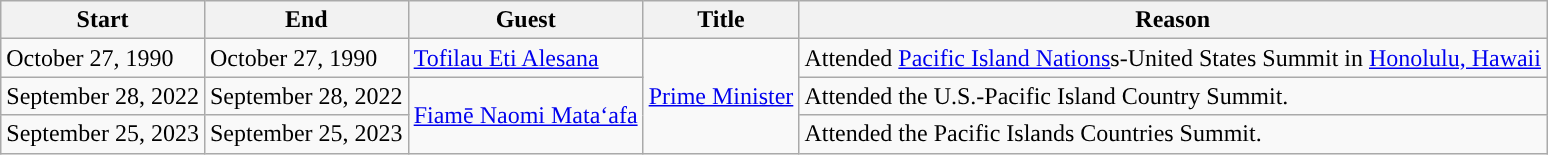<table class="wikitable sortable">
<tr>
<th>Start</th>
<th>End</th>
<th>Guest</th>
<th>Title</th>
<th>Reason</th>
</tr>
<tr>
<td>October 27, 1990</td>
<td>October 27, 1990</td>
<td><a href='#'>Tofilau Eti Alesana</a></td>
<td rowspan=3><a href='#'>Prime Minister</a></td>
<td>Attended <a href='#'>Pacific Island Nations</a>s-United States Summit in <a href='#'>Honolulu, Hawaii</a></td>
</tr>
<tr>
<td>September 28, 2022</td>
<td>September 28, 2022</td>
<td rowspan=2><a href='#'>Fiamē Naomi Mataʻafa</a></td>
<td>Attended the U.S.-Pacific Island Country Summit.</td>
</tr>
<tr>
<td>September 25, 2023</td>
<td>September 25, 2023</td>
<td>Attended the Pacific Islands Countries Summit.</td>
</tr>
</table>
